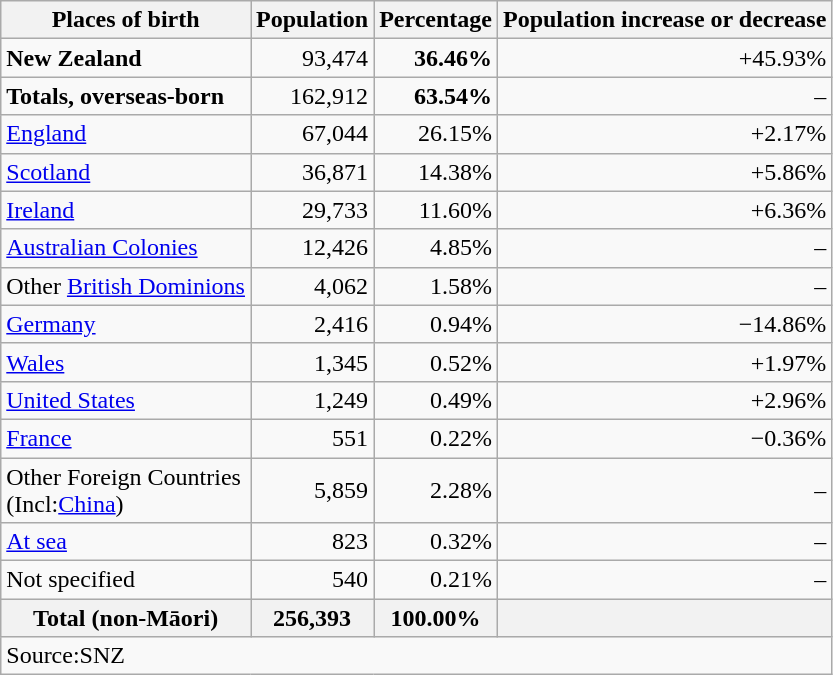<table class="wikitable" style="text-align:right">
<tr>
<th>Places of birth</th>
<th>Population<br></th>
<th>Percentage</th>
<th>Population increase or decrease</th>
</tr>
<tr>
<td align="left"><strong>New Zealand</strong></td>
<td>93,474</td>
<td><strong>36.46%</strong></td>
<td>+45.93%</td>
</tr>
<tr>
<td align=left><strong>Totals, overseas-born</strong></td>
<td>162,912</td>
<td><strong>63.54%</strong></td>
<td>–</td>
</tr>
<tr>
<td align="left"> <a href='#'>England</a></td>
<td>67,044</td>
<td>26.15%</td>
<td>+2.17%</td>
</tr>
<tr>
<td align="left"> <a href='#'>Scotland</a></td>
<td>36,871</td>
<td>14.38%</td>
<td>+5.86%</td>
</tr>
<tr>
<td align="left"> <a href='#'>Ireland</a></td>
<td>29,733</td>
<td>11.60%</td>
<td>+6.36%</td>
</tr>
<tr>
<td align="left"> <a href='#'>Australian Colonies</a></td>
<td>12,426</td>
<td>4.85%</td>
<td>–</td>
</tr>
<tr>
<td align="left">Other <a href='#'>British Dominions</a></td>
<td>4,062</td>
<td>1.58%</td>
<td>–</td>
</tr>
<tr>
<td align="left"> <a href='#'>Germany</a></td>
<td>2,416</td>
<td>0.94%</td>
<td>−14.86%</td>
</tr>
<tr>
<td align="left"> <a href='#'>Wales</a></td>
<td>1,345</td>
<td>0.52%</td>
<td>+1.97%</td>
</tr>
<tr>
<td align="left"> <a href='#'>United States</a></td>
<td>1,249</td>
<td>0.49%</td>
<td>+2.96%</td>
</tr>
<tr>
<td align="left"> <a href='#'>France</a></td>
<td>551</td>
<td>0.22%</td>
<td>−0.36%</td>
</tr>
<tr>
<td align="left">Other Foreign Countries <br>(Incl:<a href='#'>China</a>)</td>
<td>5,859</td>
<td>2.28%</td>
<td>–</td>
</tr>
<tr>
<td align="left"><a href='#'>At sea</a></td>
<td>823</td>
<td>0.32%</td>
<td>–</td>
</tr>
<tr>
<td align="left">Not specified</td>
<td>540</td>
<td>0.21%</td>
<td>–</td>
</tr>
<tr>
<th>Total (non-Māori)</th>
<th>256,393</th>
<th>100.00%</th>
<th></th>
</tr>
<tr>
<td colspan="4" style="text-align:left;">Source:SNZ</td>
</tr>
</table>
